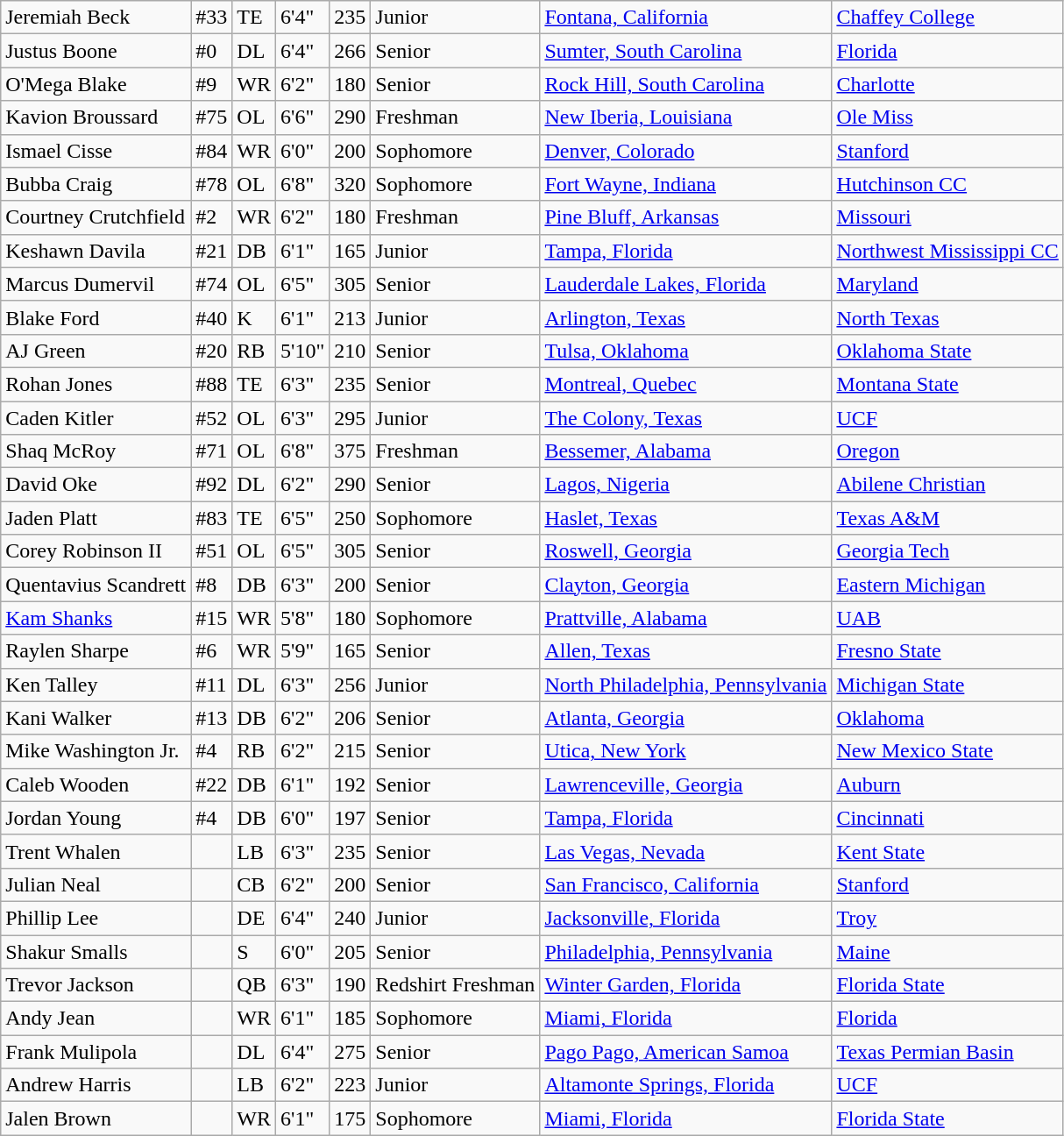<table class="wikitable sortable">
<tr>
<td>Jeremiah Beck</td>
<td>#33</td>
<td>TE</td>
<td>6'4"</td>
<td>235</td>
<td>Junior</td>
<td><a href='#'>Fontana, California</a></td>
<td><a href='#'>Chaffey College</a></td>
</tr>
<tr>
<td>Justus Boone</td>
<td>#0</td>
<td>DL</td>
<td>6'4"</td>
<td>266</td>
<td> Senior</td>
<td><a href='#'>Sumter, South Carolina</a></td>
<td><a href='#'>Florida</a></td>
</tr>
<tr>
<td>O'Mega Blake</td>
<td>#9</td>
<td>WR</td>
<td>6'2"</td>
<td>180</td>
<td> Senior</td>
<td><a href='#'>Rock Hill, South Carolina</a></td>
<td><a href='#'>Charlotte</a></td>
</tr>
<tr>
<td>Kavion Broussard</td>
<td>#75</td>
<td>OL</td>
<td>6'6"</td>
<td>290</td>
<td> Freshman</td>
<td><a href='#'>New Iberia, Louisiana</a></td>
<td><a href='#'>Ole Miss</a></td>
</tr>
<tr>
<td>Ismael Cisse</td>
<td>#84</td>
<td>WR</td>
<td>6'0"</td>
<td>200</td>
<td> Sophomore</td>
<td><a href='#'>Denver, Colorado</a></td>
<td><a href='#'>Stanford</a></td>
</tr>
<tr>
<td>Bubba Craig</td>
<td>#78</td>
<td>OL</td>
<td>6'8"</td>
<td>320</td>
<td> Sophomore</td>
<td><a href='#'>Fort Wayne, Indiana</a></td>
<td><a href='#'>Hutchinson CC</a></td>
</tr>
<tr>
<td>Courtney Crutchfield</td>
<td>#2</td>
<td>WR</td>
<td>6'2"</td>
<td>180</td>
<td> Freshman</td>
<td><a href='#'>Pine Bluff, Arkansas</a></td>
<td><a href='#'>Missouri</a></td>
</tr>
<tr>
<td>Keshawn Davila</td>
<td>#21</td>
<td>DB</td>
<td>6'1"</td>
<td>165</td>
<td>Junior</td>
<td><a href='#'>Tampa, Florida</a></td>
<td><a href='#'>Northwest Mississippi CC</a></td>
</tr>
<tr>
<td>Marcus Dumervil</td>
<td>#74</td>
<td>OL</td>
<td>6'5"</td>
<td>305</td>
<td> Senior</td>
<td><a href='#'>Lauderdale Lakes, Florida</a></td>
<td><a href='#'>Maryland</a></td>
</tr>
<tr>
<td>Blake Ford</td>
<td>#40</td>
<td>K</td>
<td>6'1"</td>
<td>213</td>
<td> Junior</td>
<td><a href='#'>Arlington, Texas</a></td>
<td><a href='#'>North Texas</a></td>
</tr>
<tr>
<td>AJ Green</td>
<td>#20</td>
<td>RB</td>
<td>5'10"</td>
<td>210</td>
<td> Senior</td>
<td><a href='#'>Tulsa, Oklahoma</a></td>
<td><a href='#'>Oklahoma State</a></td>
</tr>
<tr>
<td>Rohan Jones</td>
<td>#88</td>
<td>TE</td>
<td>6'3"</td>
<td>235</td>
<td>Senior</td>
<td><a href='#'>Montreal, Quebec</a></td>
<td><a href='#'>Montana State</a></td>
</tr>
<tr>
<td>Caden Kitler</td>
<td>#52</td>
<td>OL</td>
<td>6'3"</td>
<td>295</td>
<td> Junior</td>
<td><a href='#'>The Colony, Texas</a></td>
<td><a href='#'>UCF</a></td>
</tr>
<tr>
<td>Shaq McRoy</td>
<td>#71</td>
<td>OL</td>
<td>6'8"</td>
<td>375</td>
<td> Freshman</td>
<td><a href='#'>Bessemer, Alabama</a></td>
<td><a href='#'>Oregon</a></td>
</tr>
<tr>
<td>David Oke</td>
<td>#92</td>
<td>DL</td>
<td>6'2"</td>
<td>290</td>
<td>Senior</td>
<td><a href='#'>Lagos, Nigeria</a></td>
<td><a href='#'>Abilene Christian</a></td>
</tr>
<tr>
<td>Jaden Platt</td>
<td>#83</td>
<td>TE</td>
<td>6'5"</td>
<td>250</td>
<td> Sophomore</td>
<td><a href='#'>Haslet, Texas</a></td>
<td><a href='#'>Texas A&M</a></td>
</tr>
<tr>
<td>Corey Robinson II</td>
<td>#51</td>
<td>OL</td>
<td>6'5"</td>
<td>305</td>
<td> Senior</td>
<td><a href='#'>Roswell, Georgia</a></td>
<td><a href='#'>Georgia Tech</a></td>
</tr>
<tr>
<td>Quentavius Scandrett</td>
<td>#8</td>
<td>DB</td>
<td>6'3"</td>
<td>200</td>
<td>Senior</td>
<td><a href='#'>Clayton, Georgia</a></td>
<td><a href='#'>Eastern Michigan</a></td>
</tr>
<tr>
<td><a href='#'>Kam Shanks</a></td>
<td>#15</td>
<td>WR</td>
<td>5'8"</td>
<td>180</td>
<td> Sophomore</td>
<td><a href='#'>Prattville, Alabama</a></td>
<td><a href='#'>UAB</a></td>
</tr>
<tr>
<td>Raylen Sharpe</td>
<td>#6</td>
<td>WR</td>
<td>5'9"</td>
<td>165</td>
<td> Senior</td>
<td><a href='#'>Allen, Texas</a></td>
<td><a href='#'>Fresno State</a></td>
</tr>
<tr>
<td>Ken Talley</td>
<td>#11</td>
<td>DL</td>
<td>6'3"</td>
<td>256</td>
<td> Junior</td>
<td><a href='#'>North Philadelphia, Pennsylvania</a></td>
<td><a href='#'>Michigan State</a></td>
</tr>
<tr>
<td>Kani Walker</td>
<td>#13</td>
<td>DB</td>
<td>6'2"</td>
<td>206</td>
<td> Senior</td>
<td><a href='#'>Atlanta, Georgia</a></td>
<td><a href='#'>Oklahoma</a></td>
</tr>
<tr>
<td>Mike Washington Jr.</td>
<td>#4</td>
<td>RB</td>
<td>6'2"</td>
<td>215</td>
<td>Senior</td>
<td><a href='#'>Utica, New York</a></td>
<td><a href='#'>New Mexico State</a></td>
</tr>
<tr>
<td>Caleb Wooden</td>
<td>#22</td>
<td>DB</td>
<td>6'1"</td>
<td>192</td>
<td>Senior</td>
<td><a href='#'>Lawrenceville, Georgia</a></td>
<td><a href='#'>Auburn</a></td>
</tr>
<tr>
<td>Jordan Young</td>
<td>#4</td>
<td>DB</td>
<td>6'0"</td>
<td>197</td>
<td> Senior</td>
<td><a href='#'>Tampa, Florida</a></td>
<td><a href='#'>Cincinnati</a></td>
</tr>
<tr>
<td>Trent Whalen</td>
<td></td>
<td>LB</td>
<td>6'3"</td>
<td>235</td>
<td>Senior</td>
<td><a href='#'>Las Vegas, Nevada</a></td>
<td><a href='#'>Kent State</a></td>
</tr>
<tr>
<td>Julian Neal</td>
<td></td>
<td>CB</td>
<td>6'2"</td>
<td>200</td>
<td>Senior</td>
<td><a href='#'>San Francisco, California</a></td>
<td><a href='#'>Stanford</a></td>
</tr>
<tr>
<td>Phillip Lee</td>
<td></td>
<td>DE</td>
<td>6'4"</td>
<td>240</td>
<td>Junior</td>
<td><a href='#'>Jacksonville, Florida</a></td>
<td><a href='#'>Troy</a></td>
</tr>
<tr>
<td>Shakur Smalls</td>
<td></td>
<td>S</td>
<td>6'0"</td>
<td>205</td>
<td>Senior</td>
<td><a href='#'>Philadelphia, Pennsylvania</a></td>
<td><a href='#'>Maine</a></td>
</tr>
<tr>
<td>Trevor Jackson</td>
<td></td>
<td>QB</td>
<td>6'3"</td>
<td>190</td>
<td>Redshirt Freshman</td>
<td><a href='#'>Winter Garden, Florida</a></td>
<td><a href='#'>Florida State</a></td>
</tr>
<tr>
<td>Andy Jean</td>
<td></td>
<td>WR</td>
<td>6'1"</td>
<td>185</td>
<td>Sophomore</td>
<td><a href='#'>Miami, Florida</a></td>
<td><a href='#'>Florida</a></td>
</tr>
<tr>
<td>Frank Mulipola</td>
<td></td>
<td>DL</td>
<td>6'4"</td>
<td>275</td>
<td>Senior</td>
<td><a href='#'>Pago Pago, American Samoa</a></td>
<td><a href='#'>Texas Permian Basin</a></td>
</tr>
<tr>
<td>Andrew Harris</td>
<td></td>
<td>LB</td>
<td>6'2"</td>
<td>223</td>
<td>Junior</td>
<td><a href='#'>Altamonte Springs, Florida</a></td>
<td><a href='#'>UCF</a></td>
</tr>
<tr>
<td>Jalen Brown</td>
<td></td>
<td>WR</td>
<td>6'1"</td>
<td>175</td>
<td>Sophomore</td>
<td><a href='#'>Miami, Florida</a></td>
<td><a href='#'>Florida State</a></td>
</tr>
</table>
